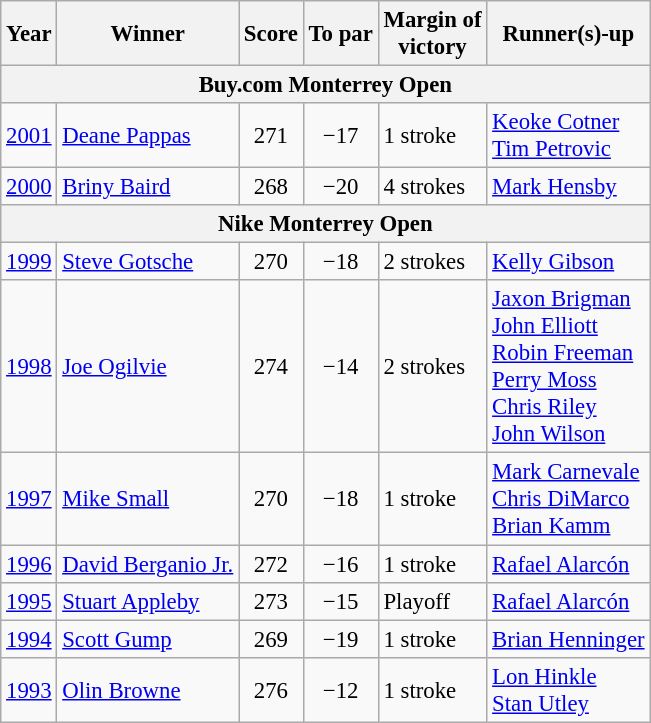<table class=wikitable style=font-size:95%>
<tr>
<th>Year</th>
<th>Winner</th>
<th>Score</th>
<th>To par</th>
<th>Margin of<br>victory</th>
<th>Runner(s)-up</th>
</tr>
<tr>
<th colspan=7>Buy.com Monterrey Open</th>
</tr>
<tr>
<td><a href='#'>2001</a></td>
<td> <a href='#'>Deane Pappas</a></td>
<td align=center>271</td>
<td align=center>−17</td>
<td>1 stroke</td>
<td> <a href='#'>Keoke Cotner</a><br> <a href='#'>Tim Petrovic</a></td>
</tr>
<tr>
<td><a href='#'>2000</a></td>
<td> <a href='#'>Briny Baird</a></td>
<td align=center>268</td>
<td align=center>−20</td>
<td>4 strokes</td>
<td> <a href='#'>Mark Hensby</a></td>
</tr>
<tr>
<th colspan=7>Nike Monterrey Open</th>
</tr>
<tr>
<td><a href='#'>1999</a></td>
<td> <a href='#'>Steve Gotsche</a></td>
<td align=center>270</td>
<td align=center>−18</td>
<td>2 strokes</td>
<td> <a href='#'>Kelly Gibson</a></td>
</tr>
<tr>
<td><a href='#'>1998</a></td>
<td> <a href='#'>Joe Ogilvie</a></td>
<td align=center>274</td>
<td align=center>−14</td>
<td>2 strokes</td>
<td> <a href='#'>Jaxon Brigman</a><br> <a href='#'>John Elliott</a><br> <a href='#'>Robin Freeman</a><br> <a href='#'>Perry Moss</a><br> <a href='#'>Chris Riley</a><br> <a href='#'>John Wilson</a></td>
</tr>
<tr>
<td><a href='#'>1997</a></td>
<td> <a href='#'>Mike Small</a></td>
<td align=center>270</td>
<td align=center>−18</td>
<td>1 stroke</td>
<td> <a href='#'>Mark Carnevale</a><br> <a href='#'>Chris DiMarco</a><br> <a href='#'>Brian Kamm</a></td>
</tr>
<tr>
<td><a href='#'>1996</a></td>
<td> <a href='#'>David Berganio Jr.</a></td>
<td align=center>272</td>
<td align=center>−16</td>
<td>1 stroke</td>
<td> <a href='#'>Rafael Alarcón</a></td>
</tr>
<tr>
<td><a href='#'>1995</a></td>
<td> <a href='#'>Stuart Appleby</a></td>
<td align=center>273</td>
<td align=center>−15</td>
<td>Playoff</td>
<td> <a href='#'>Rafael Alarcón</a></td>
</tr>
<tr>
<td><a href='#'>1994</a></td>
<td> <a href='#'>Scott Gump</a></td>
<td align=center>269</td>
<td align=center>−19</td>
<td>1 stroke</td>
<td> <a href='#'>Brian Henninger</a></td>
</tr>
<tr>
<td><a href='#'>1993</a></td>
<td> <a href='#'>Olin Browne</a></td>
<td align=center>276</td>
<td align=center>−12</td>
<td>1 stroke</td>
<td> <a href='#'>Lon Hinkle</a><br> <a href='#'>Stan Utley</a></td>
</tr>
</table>
